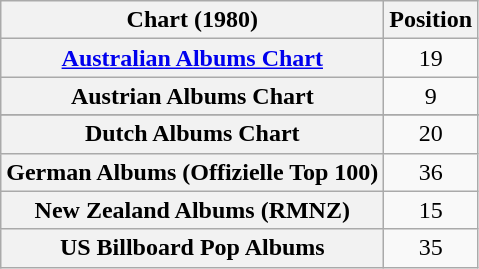<table class="wikitable sortable plainrowheaders">
<tr>
<th>Chart (1980)</th>
<th>Position</th>
</tr>
<tr>
<th scope="row"><a href='#'>Australian Albums Chart</a></th>
<td align="center">19</td>
</tr>
<tr>
<th scope="row">Austrian Albums Chart</th>
<td align="center">9</td>
</tr>
<tr>
</tr>
<tr>
<th scope="row">Dutch Albums Chart</th>
<td align="center">20</td>
</tr>
<tr>
<th scope="row">German Albums (Offizielle Top 100)</th>
<td align="center">36</td>
</tr>
<tr>
<th scope="row">New Zealand Albums (RMNZ)</th>
<td align="center">15</td>
</tr>
<tr>
<th scope="row">US Billboard Pop Albums</th>
<td align="center">35</td>
</tr>
</table>
